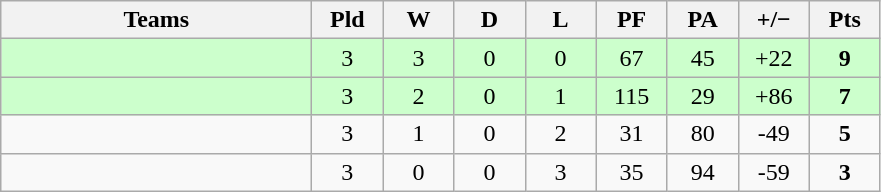<table class="wikitable" style="text-align: center;">
<tr>
<th width="200">Teams</th>
<th width="40">Pld</th>
<th width="40">W</th>
<th width="40">D</th>
<th width="40">L</th>
<th width="40">PF</th>
<th width="40">PA</th>
<th width="40">+/−</th>
<th width="40">Pts</th>
</tr>
<tr bgcolor=ccffcc>
<td align=left></td>
<td>3</td>
<td>3</td>
<td>0</td>
<td>0</td>
<td>67</td>
<td>45</td>
<td>+22</td>
<td><strong>9</strong></td>
</tr>
<tr bgcolor=ccffcc>
<td align=left></td>
<td>3</td>
<td>2</td>
<td>0</td>
<td>1</td>
<td>115</td>
<td>29</td>
<td>+86</td>
<td><strong>7</strong></td>
</tr>
<tr>
<td align=left></td>
<td>3</td>
<td>1</td>
<td>0</td>
<td>2</td>
<td>31</td>
<td>80</td>
<td>-49</td>
<td><strong>5</strong></td>
</tr>
<tr>
<td align=left></td>
<td>3</td>
<td>0</td>
<td>0</td>
<td>3</td>
<td>35</td>
<td>94</td>
<td>-59</td>
<td><strong>3</strong></td>
</tr>
</table>
